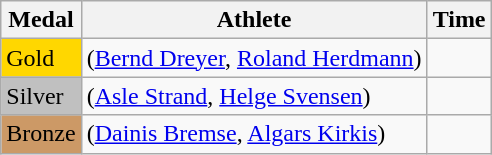<table class="wikitable">
<tr>
<th>Medal</th>
<th>Athlete</th>
<th>Time</th>
</tr>
<tr>
<td bgcolor="gold">Gold</td>
<td> (<a href='#'>Bernd Dreyer</a>, <a href='#'>Roland Herdmann</a>)</td>
<td></td>
</tr>
<tr>
<td bgcolor="silver">Silver</td>
<td> (<a href='#'>Asle Strand</a>, <a href='#'>Helge Svensen</a>)</td>
<td></td>
</tr>
<tr>
<td bgcolor="CC9966">Bronze</td>
<td> (<a href='#'>Dainis Bremse</a>, <a href='#'>Algars Kirkis</a>)</td>
<td></td>
</tr>
</table>
